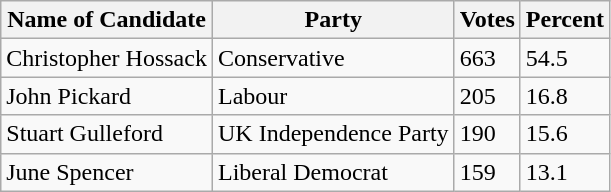<table class="wikitable">
<tr>
<th>Name of Candidate</th>
<th>Party</th>
<th>Votes</th>
<th>Percent</th>
</tr>
<tr>
<td>Christopher Hossack</td>
<td>Conservative</td>
<td>663</td>
<td>54.5</td>
</tr>
<tr>
<td>John Pickard</td>
<td>Labour</td>
<td>205</td>
<td>16.8</td>
</tr>
<tr>
<td>Stuart Gulleford</td>
<td>UK Independence Party</td>
<td>190</td>
<td>15.6</td>
</tr>
<tr>
<td>June Spencer</td>
<td>Liberal Democrat</td>
<td>159</td>
<td>13.1</td>
</tr>
</table>
